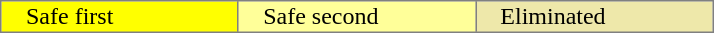<table border="2" style="margin: 1em auto; border:1px solid gray; border-collapse:collapse;">
<tr>
<td style="background:#FFFF00; padding-left: 1em;" width="20%">Safe first</td>
<td style="background:#FFFF99; padding-left: 1em;" width="20%">Safe second</td>
<td bgcolor="palegoldenrod" style="padding-left: 1em;" width="20%">Eliminated</td>
</tr>
</table>
